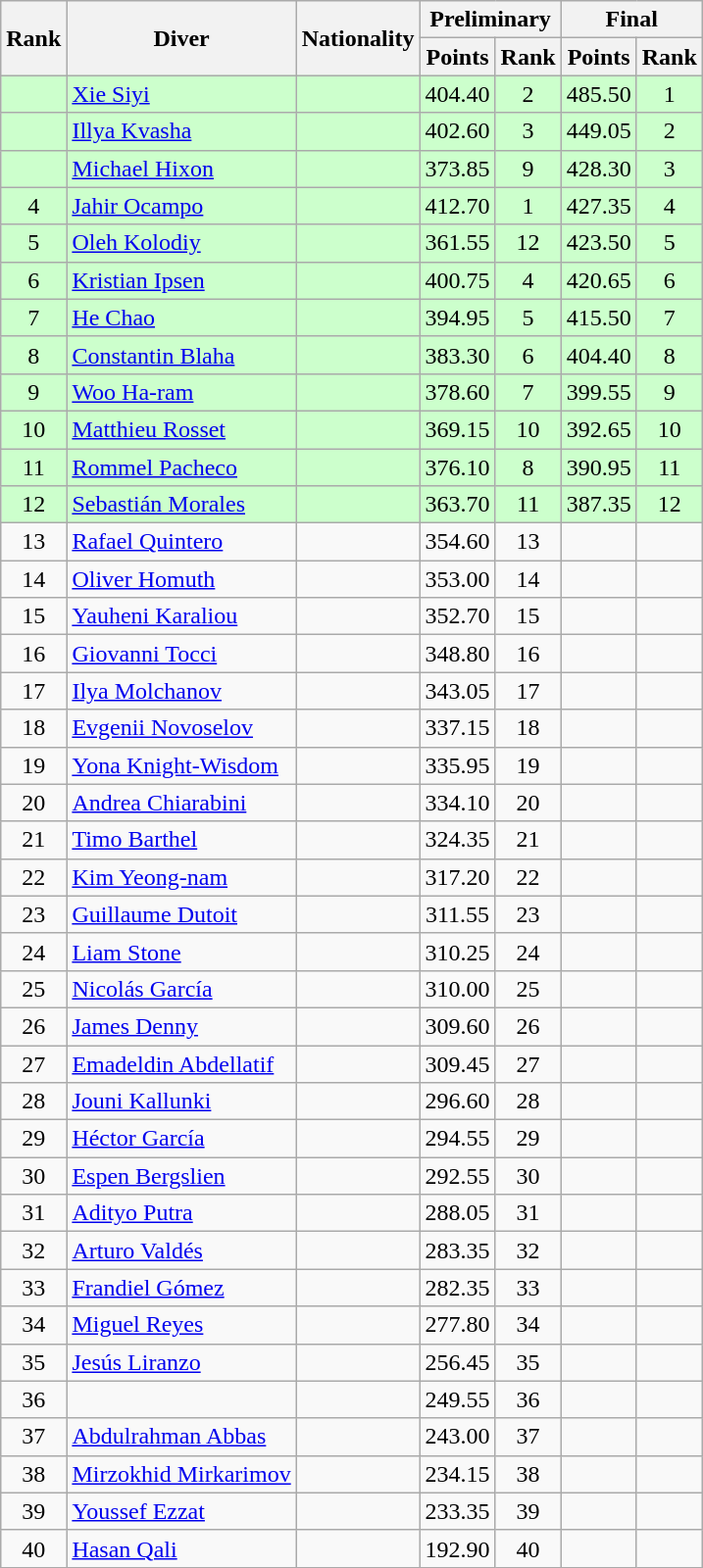<table class="wikitable sortable" style="text-align:center">
<tr>
<th rowspan=2>Rank</th>
<th rowspan=2>Diver</th>
<th rowspan=2>Nationality</th>
<th colspan=2>Preliminary</th>
<th colspan=2>Final</th>
</tr>
<tr>
<th>Points</th>
<th>Rank</th>
<th>Points</th>
<th>Rank</th>
</tr>
<tr bgcolor=ccffcc>
<td></td>
<td align=left><a href='#'>Xie Siyi</a></td>
<td align=left></td>
<td>404.40</td>
<td>2</td>
<td>485.50</td>
<td>1</td>
</tr>
<tr bgcolor=ccffcc>
<td></td>
<td align=left><a href='#'>Illya Kvasha</a></td>
<td align=left></td>
<td>402.60</td>
<td>3</td>
<td>449.05</td>
<td>2</td>
</tr>
<tr bgcolor=ccffcc>
<td></td>
<td align=left><a href='#'>Michael Hixon</a></td>
<td align=left></td>
<td>373.85</td>
<td>9</td>
<td>428.30</td>
<td>3</td>
</tr>
<tr bgcolor=ccffcc>
<td>4</td>
<td align=left><a href='#'>Jahir Ocampo</a></td>
<td align=left></td>
<td>412.70</td>
<td>1</td>
<td>427.35</td>
<td>4</td>
</tr>
<tr bgcolor=ccffcc>
<td>5</td>
<td align=left><a href='#'>Oleh Kolodiy</a></td>
<td align=left></td>
<td>361.55</td>
<td>12</td>
<td>423.50</td>
<td>5</td>
</tr>
<tr bgcolor=ccffcc>
<td>6</td>
<td align=left><a href='#'>Kristian Ipsen</a></td>
<td align=left></td>
<td>400.75</td>
<td>4</td>
<td>420.65</td>
<td>6</td>
</tr>
<tr bgcolor=ccffcc>
<td>7</td>
<td align=left><a href='#'>He Chao</a></td>
<td align=left></td>
<td>394.95</td>
<td>5</td>
<td>415.50</td>
<td>7</td>
</tr>
<tr bgcolor=ccffcc>
<td>8</td>
<td align=left><a href='#'>Constantin Blaha</a></td>
<td align=left></td>
<td>383.30</td>
<td>6</td>
<td>404.40</td>
<td>8</td>
</tr>
<tr bgcolor=ccffcc>
<td>9</td>
<td align=left><a href='#'>Woo Ha-ram</a></td>
<td align=left></td>
<td>378.60</td>
<td>7</td>
<td>399.55</td>
<td>9</td>
</tr>
<tr bgcolor=ccffcc>
<td>10</td>
<td align=left><a href='#'>Matthieu Rosset</a></td>
<td align=left></td>
<td>369.15</td>
<td>10</td>
<td>392.65</td>
<td>10</td>
</tr>
<tr bgcolor=ccffcc>
<td>11</td>
<td align=left><a href='#'>Rommel Pacheco</a></td>
<td align=left></td>
<td>376.10</td>
<td>8</td>
<td>390.95</td>
<td>11</td>
</tr>
<tr bgcolor=ccffcc>
<td>12</td>
<td align=left><a href='#'>Sebastián Morales</a></td>
<td align=left></td>
<td>363.70</td>
<td>11</td>
<td>387.35</td>
<td>12</td>
</tr>
<tr>
<td>13</td>
<td align=left><a href='#'>Rafael Quintero</a></td>
<td align=left></td>
<td>354.60</td>
<td>13</td>
<td></td>
<td></td>
</tr>
<tr>
<td>14</td>
<td align=left><a href='#'>Oliver Homuth</a></td>
<td align=left></td>
<td>353.00</td>
<td>14</td>
<td></td>
<td></td>
</tr>
<tr>
<td>15</td>
<td align=left><a href='#'>Yauheni Karaliou</a></td>
<td align=left></td>
<td>352.70</td>
<td>15</td>
<td></td>
<td></td>
</tr>
<tr>
<td>16</td>
<td align=left><a href='#'>Giovanni Tocci</a></td>
<td align=left></td>
<td>348.80</td>
<td>16</td>
<td></td>
<td></td>
</tr>
<tr>
<td>17</td>
<td align=left><a href='#'>Ilya Molchanov</a></td>
<td align=left></td>
<td>343.05</td>
<td>17</td>
<td></td>
<td></td>
</tr>
<tr>
<td>18</td>
<td align=left><a href='#'>Evgenii Novoselov</a></td>
<td align=left></td>
<td>337.15</td>
<td>18</td>
<td></td>
<td></td>
</tr>
<tr>
<td>19</td>
<td align=left><a href='#'>Yona Knight-Wisdom</a></td>
<td align=left></td>
<td>335.95</td>
<td>19</td>
<td></td>
<td></td>
</tr>
<tr>
<td>20</td>
<td align=left><a href='#'>Andrea Chiarabini</a></td>
<td align=left></td>
<td>334.10</td>
<td>20</td>
<td></td>
<td></td>
</tr>
<tr>
<td>21</td>
<td align=left><a href='#'>Timo Barthel</a></td>
<td align=left></td>
<td>324.35</td>
<td>21</td>
<td></td>
<td></td>
</tr>
<tr>
<td>22</td>
<td align=left><a href='#'>Kim Yeong-nam</a></td>
<td align=left></td>
<td>317.20</td>
<td>22</td>
<td></td>
<td></td>
</tr>
<tr>
<td>23</td>
<td align=left><a href='#'>Guillaume Dutoit</a></td>
<td align=left></td>
<td>311.55</td>
<td>23</td>
<td></td>
<td></td>
</tr>
<tr>
<td>24</td>
<td align=left><a href='#'>Liam Stone</a></td>
<td align=left></td>
<td>310.25</td>
<td>24</td>
<td></td>
<td></td>
</tr>
<tr>
<td>25</td>
<td align=left><a href='#'>Nicolás García</a></td>
<td align=left></td>
<td>310.00</td>
<td>25</td>
<td></td>
<td></td>
</tr>
<tr>
<td>26</td>
<td align=left><a href='#'>James Denny</a></td>
<td align=left></td>
<td>309.60</td>
<td>26</td>
<td></td>
<td></td>
</tr>
<tr>
<td>27</td>
<td align=left><a href='#'>Emadeldin Abdellatif</a></td>
<td align=left></td>
<td>309.45</td>
<td>27</td>
<td></td>
<td></td>
</tr>
<tr>
<td>28</td>
<td align=left><a href='#'>Jouni Kallunki</a></td>
<td align=left></td>
<td>296.60</td>
<td>28</td>
<td></td>
<td></td>
</tr>
<tr>
<td>29</td>
<td align=left><a href='#'>Héctor García</a></td>
<td align=left></td>
<td>294.55</td>
<td>29</td>
<td></td>
<td></td>
</tr>
<tr>
<td>30</td>
<td align=left><a href='#'>Espen Bergslien</a></td>
<td align=left></td>
<td>292.55</td>
<td>30</td>
<td></td>
<td></td>
</tr>
<tr>
<td>31</td>
<td align=left><a href='#'>Adityo Putra</a></td>
<td align=left></td>
<td>288.05</td>
<td>31</td>
<td></td>
<td></td>
</tr>
<tr>
<td>32</td>
<td align=left><a href='#'>Arturo Valdés</a></td>
<td align=left></td>
<td>283.35</td>
<td>32</td>
<td></td>
<td></td>
</tr>
<tr>
<td>33</td>
<td align=left><a href='#'>Frandiel Gómez</a></td>
<td align=left></td>
<td>282.35</td>
<td>33</td>
<td></td>
<td></td>
</tr>
<tr>
<td>34</td>
<td align=left><a href='#'>Miguel Reyes</a></td>
<td align=left></td>
<td>277.80</td>
<td>34</td>
<td></td>
<td></td>
</tr>
<tr>
<td>35</td>
<td align=left><a href='#'>Jesús Liranzo</a></td>
<td align=left></td>
<td>256.45</td>
<td>35</td>
<td></td>
<td></td>
</tr>
<tr>
<td>36</td>
<td align=left></td>
<td align=left></td>
<td>249.55</td>
<td>36</td>
<td></td>
<td></td>
</tr>
<tr>
<td>37</td>
<td align=left><a href='#'>Abdulrahman Abbas</a></td>
<td align=left></td>
<td>243.00</td>
<td>37</td>
<td></td>
<td></td>
</tr>
<tr>
<td>38</td>
<td align=left><a href='#'>Mirzokhid Mirkarimov</a></td>
<td align=left></td>
<td>234.15</td>
<td>38</td>
<td></td>
<td></td>
</tr>
<tr>
<td>39</td>
<td align=left><a href='#'>Youssef Ezzat</a></td>
<td align=left></td>
<td>233.35</td>
<td>39</td>
<td></td>
<td></td>
</tr>
<tr>
<td>40</td>
<td align=left><a href='#'>Hasan Qali</a></td>
<td align=left></td>
<td>192.90</td>
<td>40</td>
<td></td>
<td></td>
</tr>
</table>
